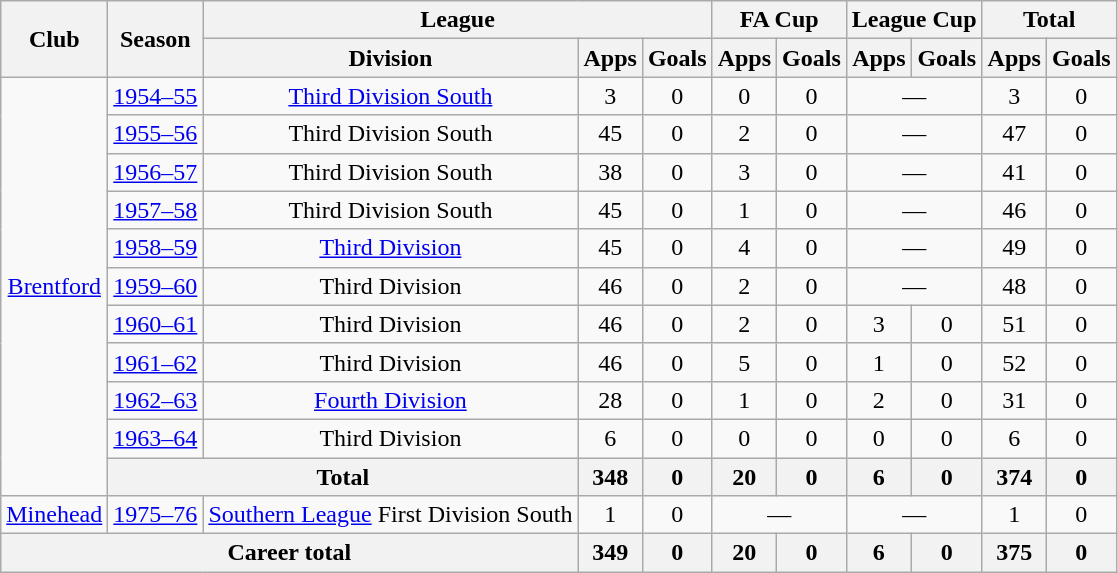<table class="wikitable" style="text-align: center;">
<tr>
<th rowspan="2">Club</th>
<th rowspan="2">Season</th>
<th colspan="3">League</th>
<th colspan="2">FA Cup</th>
<th colspan="2">League Cup</th>
<th colspan="2">Total</th>
</tr>
<tr>
<th>Division</th>
<th>Apps</th>
<th>Goals</th>
<th>Apps</th>
<th>Goals</th>
<th>Apps</th>
<th>Goals</th>
<th>Apps</th>
<th>Goals</th>
</tr>
<tr>
<td rowspan="11"><a href='#'>Brentford</a></td>
<td><a href='#'>1954–55</a></td>
<td><a href='#'>Third Division South</a></td>
<td>3</td>
<td>0</td>
<td>0</td>
<td>0</td>
<td colspan="2">—</td>
<td>3</td>
<td>0</td>
</tr>
<tr>
<td><a href='#'>1955–56</a></td>
<td>Third Division South</td>
<td>45</td>
<td>0</td>
<td>2</td>
<td>0</td>
<td colspan="2">—</td>
<td>47</td>
<td>0</td>
</tr>
<tr>
<td><a href='#'>1956–57</a></td>
<td>Third Division South</td>
<td>38</td>
<td>0</td>
<td>3</td>
<td>0</td>
<td colspan="2">—</td>
<td>41</td>
<td>0</td>
</tr>
<tr>
<td><a href='#'>1957–58</a></td>
<td>Third Division South</td>
<td>45</td>
<td>0</td>
<td>1</td>
<td>0</td>
<td colspan="2">—</td>
<td>46</td>
<td>0</td>
</tr>
<tr>
<td><a href='#'>1958–59</a></td>
<td><a href='#'>Third Division</a></td>
<td>45</td>
<td>0</td>
<td>4</td>
<td>0</td>
<td colspan="2">—</td>
<td>49</td>
<td>0</td>
</tr>
<tr>
<td><a href='#'>1959–60</a></td>
<td>Third Division</td>
<td>46</td>
<td>0</td>
<td>2</td>
<td>0</td>
<td colspan="2">—</td>
<td>48</td>
<td>0</td>
</tr>
<tr>
<td><a href='#'>1960–61</a></td>
<td>Third Division</td>
<td>46</td>
<td>0</td>
<td>2</td>
<td>0</td>
<td>3</td>
<td>0</td>
<td>51</td>
<td>0</td>
</tr>
<tr>
<td><a href='#'>1961–62</a></td>
<td>Third Division</td>
<td>46</td>
<td>0</td>
<td>5</td>
<td>0</td>
<td>1</td>
<td>0</td>
<td>52</td>
<td>0</td>
</tr>
<tr>
<td><a href='#'>1962–63</a></td>
<td><a href='#'>Fourth Division</a></td>
<td>28</td>
<td>0</td>
<td>1</td>
<td>0</td>
<td>2</td>
<td>0</td>
<td>31</td>
<td>0</td>
</tr>
<tr>
<td><a href='#'>1963–64</a></td>
<td>Third Division</td>
<td>6</td>
<td>0</td>
<td>0</td>
<td>0</td>
<td>0</td>
<td>0</td>
<td>6</td>
<td>0</td>
</tr>
<tr>
<th colspan="2">Total</th>
<th>348</th>
<th>0</th>
<th>20</th>
<th>0</th>
<th>6</th>
<th>0</th>
<th>374</th>
<th>0</th>
</tr>
<tr>
<td><a href='#'>Minehead</a></td>
<td><a href='#'>1975–76</a></td>
<td><a href='#'>Southern League</a> First Division South</td>
<td>1</td>
<td>0</td>
<td colspan="2">—</td>
<td colspan="2">—</td>
<td>1</td>
<td>0</td>
</tr>
<tr>
<th colspan="3">Career total</th>
<th>349</th>
<th>0</th>
<th>20</th>
<th>0</th>
<th>6</th>
<th>0</th>
<th>375</th>
<th>0</th>
</tr>
</table>
